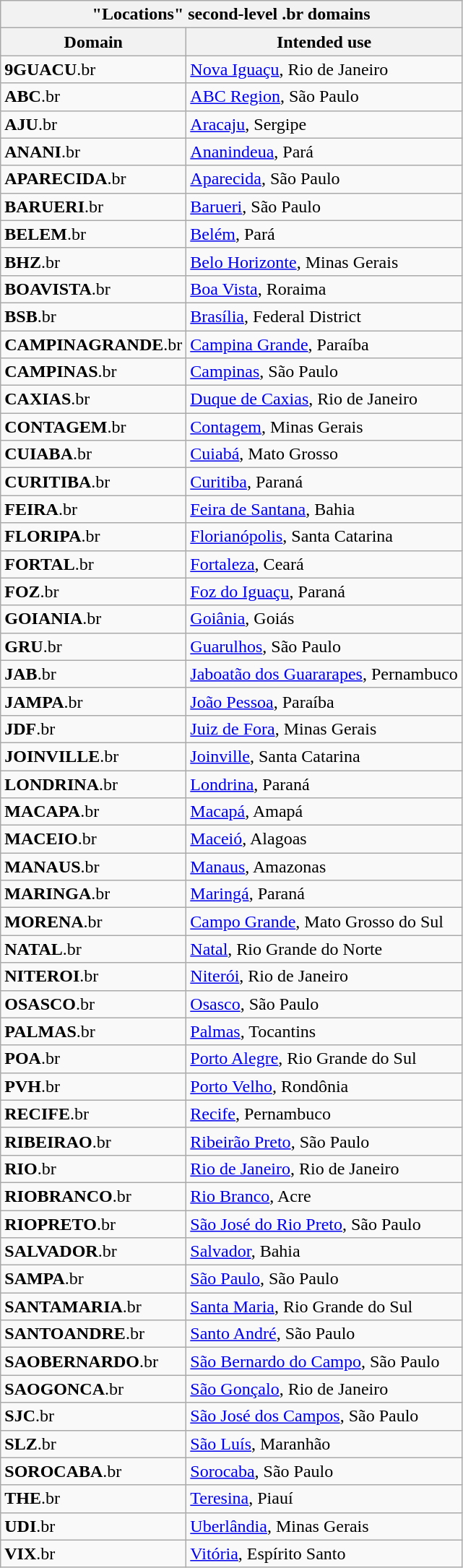<table class="wikitable mw-collapsible" border="1">
<tr>
<th colspan="2">"Locations" second-level .br domains</th>
</tr>
<tr>
<th>Domain</th>
<th>Intended use</th>
</tr>
<tr>
<td><strong>9GUACU</strong>.br</td>
<td><a href='#'>Nova Iguaçu</a>, Rio de Janeiro</td>
</tr>
<tr>
<td><strong>ABC</strong>.br</td>
<td><a href='#'>ABC Region</a>, São Paulo</td>
</tr>
<tr>
<td><strong>AJU</strong>.br</td>
<td><a href='#'>Aracaju</a>, Sergipe</td>
</tr>
<tr>
<td><strong>ANANI</strong>.br</td>
<td><a href='#'>Ananindeua</a>, Pará</td>
</tr>
<tr>
<td><strong>APARECIDA</strong>.br</td>
<td><a href='#'>Aparecida</a>, São Paulo</td>
</tr>
<tr>
<td><strong>BARUERI</strong>.br</td>
<td><a href='#'>Barueri</a>, São Paulo</td>
</tr>
<tr>
<td><strong>BELEM</strong>.br</td>
<td><a href='#'>Belém</a>, Pará</td>
</tr>
<tr>
<td><strong>BHZ</strong>.br</td>
<td><a href='#'>Belo Horizonte</a>, Minas Gerais</td>
</tr>
<tr>
<td><strong>BOAVISTA</strong>.br</td>
<td><a href='#'>Boa Vista</a>, Roraima</td>
</tr>
<tr>
<td><strong>BSB</strong>.br</td>
<td><a href='#'>Brasília</a>, Federal District</td>
</tr>
<tr>
<td><strong>CAMPINAGRANDE</strong>.br</td>
<td><a href='#'>Campina Grande</a>, Paraíba</td>
</tr>
<tr>
<td><strong>CAMPINAS</strong>.br</td>
<td><a href='#'>Campinas</a>, São Paulo</td>
</tr>
<tr>
<td><strong>CAXIAS</strong>.br</td>
<td><a href='#'>Duque de Caxias</a>, Rio de Janeiro</td>
</tr>
<tr>
<td><strong>CONTAGEM</strong>.br</td>
<td><a href='#'>Contagem</a>, Minas Gerais</td>
</tr>
<tr>
<td><strong>CUIABA</strong>.br</td>
<td><a href='#'>Cuiabá</a>, Mato Grosso</td>
</tr>
<tr>
<td><strong>CURITIBA</strong>.br</td>
<td><a href='#'>Curitiba</a>, Paraná</td>
</tr>
<tr>
<td><strong>FEIRA</strong>.br</td>
<td><a href='#'>Feira de Santana</a>, Bahia</td>
</tr>
<tr>
<td><strong>FLORIPA</strong>.br</td>
<td><a href='#'>Florianópolis</a>, Santa Catarina</td>
</tr>
<tr>
<td><strong>FORTAL</strong>.br</td>
<td><a href='#'>Fortaleza</a>, Ceará</td>
</tr>
<tr>
<td><strong>FOZ</strong>.br</td>
<td><a href='#'>Foz do Iguaçu</a>, Paraná</td>
</tr>
<tr>
<td><strong>GOIANIA</strong>.br</td>
<td><a href='#'>Goiânia</a>, Goiás</td>
</tr>
<tr>
<td><strong>GRU</strong>.br</td>
<td><a href='#'>Guarulhos</a>, São Paulo</td>
</tr>
<tr>
<td><strong>JAB</strong>.br</td>
<td><a href='#'>Jaboatão dos Guararapes</a>, Pernambuco</td>
</tr>
<tr>
<td><strong>JAMPA</strong>.br</td>
<td><a href='#'>João Pessoa</a>, Paraíba</td>
</tr>
<tr>
<td><strong>JDF</strong>.br</td>
<td><a href='#'>Juiz de Fora</a>, Minas Gerais</td>
</tr>
<tr>
<td><strong>JOINVILLE</strong>.br</td>
<td><a href='#'>Joinville</a>, Santa Catarina</td>
</tr>
<tr>
<td><strong>LONDRINA</strong>.br</td>
<td><a href='#'>Londrina</a>, Paraná</td>
</tr>
<tr>
<td><strong>MACAPA</strong>.br</td>
<td><a href='#'>Macapá</a>, Amapá</td>
</tr>
<tr>
<td><strong>MACEIO</strong>.br</td>
<td><a href='#'>Maceió</a>, Alagoas</td>
</tr>
<tr>
<td><strong>MANAUS</strong>.br</td>
<td><a href='#'>Manaus</a>, Amazonas</td>
</tr>
<tr>
<td><strong>MARINGA</strong>.br</td>
<td><a href='#'>Maringá</a>, Paraná</td>
</tr>
<tr>
<td><strong>MORENA</strong>.br</td>
<td><a href='#'>Campo Grande</a>, Mato Grosso do Sul</td>
</tr>
<tr>
<td><strong>NATAL</strong>.br</td>
<td><a href='#'>Natal</a>, Rio Grande do Norte</td>
</tr>
<tr>
<td><strong>NITEROI</strong>.br</td>
<td><a href='#'>Niterói</a>, Rio de Janeiro</td>
</tr>
<tr>
<td><strong>OSASCO</strong>.br</td>
<td><a href='#'>Osasco</a>, São Paulo</td>
</tr>
<tr>
<td><strong>PALMAS</strong>.br</td>
<td><a href='#'>Palmas</a>, Tocantins</td>
</tr>
<tr>
<td><strong>POA</strong>.br</td>
<td><a href='#'>Porto Alegre</a>, Rio Grande do Sul</td>
</tr>
<tr>
<td><strong>PVH</strong>.br</td>
<td><a href='#'>Porto Velho</a>, Rondônia</td>
</tr>
<tr>
<td><strong>RECIFE</strong>.br</td>
<td><a href='#'>Recife</a>, Pernambuco</td>
</tr>
<tr>
<td><strong>RIBEIRAO</strong>.br</td>
<td><a href='#'>Ribeirão Preto</a>, São Paulo</td>
</tr>
<tr>
<td><strong>RIO</strong>.br</td>
<td><a href='#'>Rio de Janeiro</a>, Rio de Janeiro</td>
</tr>
<tr>
<td><strong>RIOBRANCO</strong>.br</td>
<td><a href='#'>Rio Branco</a>, Acre</td>
</tr>
<tr>
<td><strong>RIOPRETO</strong>.br</td>
<td><a href='#'>São José do Rio Preto</a>, São Paulo</td>
</tr>
<tr>
<td><strong>SALVADOR</strong>.br</td>
<td><a href='#'>Salvador</a>, Bahia</td>
</tr>
<tr>
<td><strong>SAMPA</strong>.br</td>
<td><a href='#'>São Paulo</a>, São Paulo</td>
</tr>
<tr>
<td><strong>SANTAMARIA</strong>.br</td>
<td><a href='#'>Santa Maria</a>, Rio Grande do Sul</td>
</tr>
<tr>
<td><strong>SANTOANDRE</strong>.br</td>
<td><a href='#'>Santo André</a>, São Paulo</td>
</tr>
<tr>
<td><strong>SAOBERNARDO</strong>.br</td>
<td><a href='#'>São Bernardo do Campo</a>, São Paulo</td>
</tr>
<tr>
<td><strong>SAOGONCA</strong>.br</td>
<td><a href='#'>São Gonçalo</a>, Rio de Janeiro</td>
</tr>
<tr>
<td><strong>SJC</strong>.br</td>
<td><a href='#'>São José dos Campos</a>, São Paulo</td>
</tr>
<tr>
<td><strong>SLZ</strong>.br</td>
<td><a href='#'>São Luís</a>, Maranhão</td>
</tr>
<tr>
<td><strong>SOROCABA</strong>.br</td>
<td><a href='#'>Sorocaba</a>, São Paulo</td>
</tr>
<tr>
<td><strong>THE</strong>.br</td>
<td><a href='#'>Teresina</a>, Piauí</td>
</tr>
<tr>
<td><strong>UDI</strong>.br</td>
<td><a href='#'>Uberlândia</a>, Minas Gerais</td>
</tr>
<tr>
<td><strong>VIX</strong>.br</td>
<td><a href='#'>Vitória</a>, Espírito Santo</td>
</tr>
</table>
